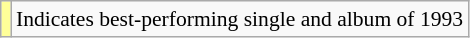<table class="wikitable" style="font-size:90%;">
<tr>
<td style="background-color:#FFFF99"></td>
<td>Indicates best-performing single and album of 1993</td>
</tr>
</table>
